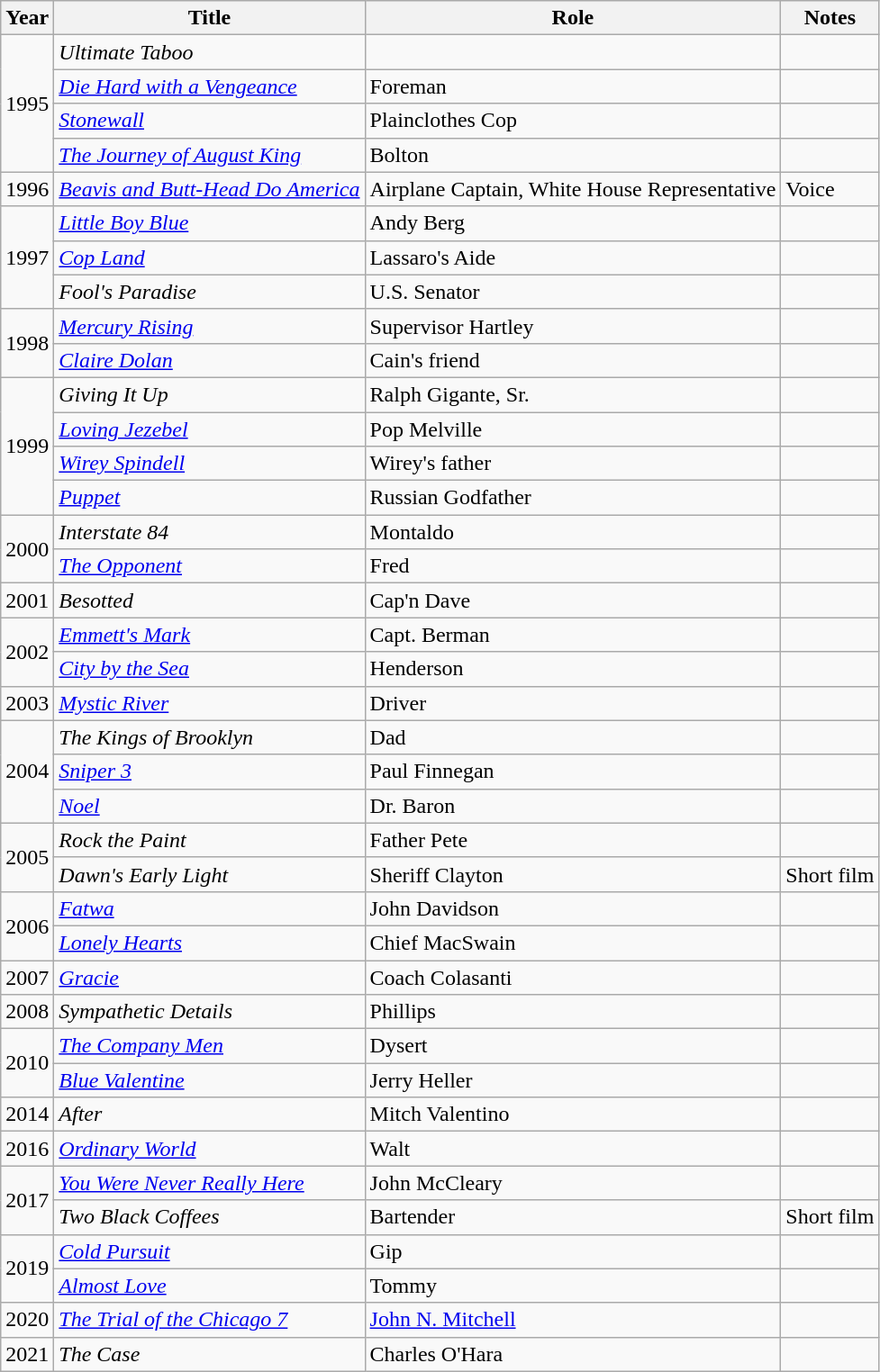<table class="wikitable sortable">
<tr>
<th>Year</th>
<th>Title</th>
<th>Role</th>
<th class="unsortable">Notes</th>
</tr>
<tr>
<td rowspan="4">1995</td>
<td><em>Ultimate Taboo</em></td>
<td></td>
<td></td>
</tr>
<tr>
<td><em><a href='#'>Die Hard with a Vengeance</a></em></td>
<td>Foreman</td>
<td></td>
</tr>
<tr>
<td><em><a href='#'>Stonewall</a></em></td>
<td>Plainclothes Cop</td>
<td></td>
</tr>
<tr>
<td><em><a href='#'>The Journey of August King</a></em></td>
<td>Bolton</td>
<td></td>
</tr>
<tr>
<td>1996</td>
<td><em><a href='#'>Beavis and Butt-Head Do America</a></em></td>
<td>Airplane Captain, White House Representative</td>
<td>Voice</td>
</tr>
<tr>
<td rowspan="3">1997</td>
<td><em><a href='#'>Little Boy Blue</a></em></td>
<td>Andy Berg</td>
<td></td>
</tr>
<tr>
<td><em><a href='#'>Cop Land</a></em></td>
<td>Lassaro's Aide</td>
<td></td>
</tr>
<tr>
<td><em>Fool's Paradise</em></td>
<td>U.S. Senator</td>
<td></td>
</tr>
<tr>
<td rowspan="2">1998</td>
<td><em><a href='#'>Mercury Rising</a></em></td>
<td>Supervisor Hartley</td>
<td></td>
</tr>
<tr>
<td><em><a href='#'>Claire Dolan</a></em></td>
<td>Cain's friend</td>
<td></td>
</tr>
<tr>
<td rowspan="4">1999</td>
<td><em>Giving It Up</em></td>
<td>Ralph Gigante, Sr.</td>
<td></td>
</tr>
<tr>
<td><em><a href='#'>Loving Jezebel</a></em></td>
<td>Pop Melville</td>
<td></td>
</tr>
<tr>
<td><em><a href='#'>Wirey Spindell</a></em></td>
<td>Wirey's father</td>
<td></td>
</tr>
<tr>
<td><em><a href='#'>Puppet</a></em></td>
<td>Russian Godfather</td>
<td></td>
</tr>
<tr>
<td rowspan="2">2000</td>
<td><em>Interstate 84</em></td>
<td>Montaldo</td>
<td></td>
</tr>
<tr>
<td><em><a href='#'>The Opponent</a></em></td>
<td>Fred</td>
<td></td>
</tr>
<tr>
<td>2001</td>
<td><em>Besotted</em></td>
<td>Cap'n Dave</td>
<td></td>
</tr>
<tr>
<td rowspan="2">2002</td>
<td><em><a href='#'>Emmett's Mark</a></em></td>
<td>Capt. Berman</td>
<td></td>
</tr>
<tr>
<td><em><a href='#'>City by the Sea</a></em></td>
<td>Henderson</td>
<td></td>
</tr>
<tr>
<td>2003</td>
<td><em><a href='#'>Mystic River</a></em></td>
<td>Driver</td>
<td></td>
</tr>
<tr>
<td rowspan="3">2004</td>
<td><em>The Kings of Brooklyn</em></td>
<td>Dad</td>
<td></td>
</tr>
<tr>
<td><em><a href='#'>Sniper 3</a></em></td>
<td>Paul Finnegan</td>
<td></td>
</tr>
<tr>
<td><em><a href='#'>Noel</a></em></td>
<td>Dr. Baron</td>
<td></td>
</tr>
<tr>
<td rowspan="2">2005</td>
<td><em>Rock the Paint</em></td>
<td>Father Pete</td>
<td></td>
</tr>
<tr>
<td><em>Dawn's Early Light</em></td>
<td>Sheriff Clayton</td>
<td>Short film</td>
</tr>
<tr>
<td rowspan="2">2006</td>
<td><em><a href='#'>Fatwa</a></em></td>
<td>John Davidson</td>
<td></td>
</tr>
<tr>
<td><em><a href='#'>Lonely Hearts</a></em></td>
<td>Chief MacSwain</td>
<td></td>
</tr>
<tr>
<td>2007</td>
<td><em><a href='#'>Gracie</a></em></td>
<td>Coach Colasanti</td>
<td></td>
</tr>
<tr>
<td>2008</td>
<td><em>Sympathetic Details</em></td>
<td>Phillips</td>
<td></td>
</tr>
<tr>
<td rowspan="2">2010</td>
<td><em><a href='#'>The Company Men</a></em></td>
<td>Dysert</td>
<td></td>
</tr>
<tr>
<td><em><a href='#'>Blue Valentine</a></em></td>
<td>Jerry Heller</td>
<td></td>
</tr>
<tr>
<td>2014</td>
<td><em>After</em></td>
<td>Mitch Valentino</td>
<td></td>
</tr>
<tr>
<td>2016</td>
<td><em><a href='#'>Ordinary World</a></em></td>
<td>Walt</td>
<td></td>
</tr>
<tr>
<td rowspan="2">2017</td>
<td><em><a href='#'>You Were Never Really Here</a></em></td>
<td>John McCleary</td>
<td></td>
</tr>
<tr>
<td><em>Two Black Coffees</em></td>
<td>Bartender</td>
<td>Short film</td>
</tr>
<tr>
<td rowspan="2">2019</td>
<td><em><a href='#'>Cold Pursuit</a></em></td>
<td>Gip</td>
<td></td>
</tr>
<tr>
<td><em><a href='#'>Almost Love</a></em></td>
<td>Tommy</td>
<td></td>
</tr>
<tr>
<td>2020</td>
<td><em><a href='#'>The Trial of the Chicago 7</a></em></td>
<td><a href='#'>John N. Mitchell</a></td>
<td></td>
</tr>
<tr>
<td>2021</td>
<td><em>The Case</em></td>
<td>Charles O'Hara</td>
<td></td>
</tr>
</table>
